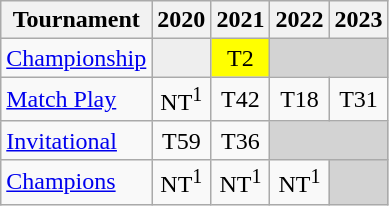<table class="wikitable" style="text-align:center;">
<tr>
<th>Tournament</th>
<th>2020</th>
<th>2021</th>
<th>2022</th>
<th>2023</th>
</tr>
<tr>
<td align="left"><a href='#'>Championship</a></td>
<td style="background:#eeeeee;"></td>
<td style="background:yellow;">T2</td>
<td colspan=2 style="background:#D3D3D3;"></td>
</tr>
<tr>
<td align="left"><a href='#'>Match Play</a></td>
<td>NT<sup>1</sup></td>
<td>T42</td>
<td>T18</td>
<td>T31</td>
</tr>
<tr>
<td align="left"><a href='#'>Invitational</a></td>
<td>T59</td>
<td>T36</td>
<td colspan=2 style="background:#D3D3D3;"></td>
</tr>
<tr>
<td align="left"><a href='#'>Champions</a></td>
<td>NT<sup>1</sup></td>
<td>NT<sup>1</sup></td>
<td>NT<sup>1</sup></td>
<td colspan=1 style="background:#D3D3D3;"></td>
</tr>
</table>
